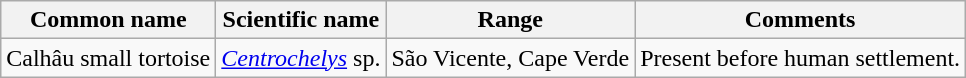<table class="wikitable sortable">
<tr>
<th>Common name</th>
<th>Scientific name</th>
<th>Range</th>
<th class="unsortable">Comments</th>
</tr>
<tr>
<td>Calhâu small tortoise</td>
<td><em><a href='#'>Centrochelys</a></em> sp.</td>
<td>São Vicente, Cape Verde</td>
<td>Present before human settlement.</td>
</tr>
</table>
